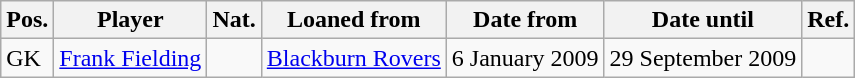<table class="wikitable">
<tr>
<th>Pos.</th>
<th>Player</th>
<th>Nat.</th>
<th>Loaned from</th>
<th>Date from</th>
<th>Date until</th>
<th>Ref.</th>
</tr>
<tr>
<td>GK</td>
<td><a href='#'>Frank Fielding</a></td>
<td></td>
<td><a href='#'>Blackburn Rovers</a></td>
<td>6 January 2009</td>
<td>29 September 2009</td>
<td></td>
</tr>
</table>
